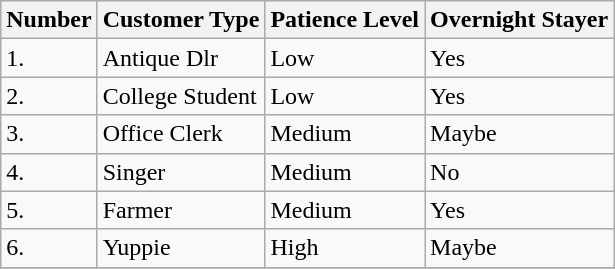<table class="wikitable sortable">
<tr>
<th>Number</th>
<th>Customer Type</th>
<th>Patience Level</th>
<th>Overnight Stayer</th>
</tr>
<tr>
<td>1.</td>
<td>Antique Dlr</td>
<td>Low</td>
<td>Yes</td>
</tr>
<tr>
<td>2.</td>
<td>College Student</td>
<td>Low</td>
<td>Yes</td>
</tr>
<tr>
<td>3.</td>
<td>Office Clerk</td>
<td>Medium</td>
<td>Maybe</td>
</tr>
<tr>
<td>4.</td>
<td>Singer</td>
<td>Medium</td>
<td>No</td>
</tr>
<tr>
<td>5.</td>
<td>Farmer</td>
<td>Medium</td>
<td>Yes</td>
</tr>
<tr>
<td>6.</td>
<td>Yuppie</td>
<td>High</td>
<td>Maybe</td>
</tr>
<tr>
</tr>
</table>
